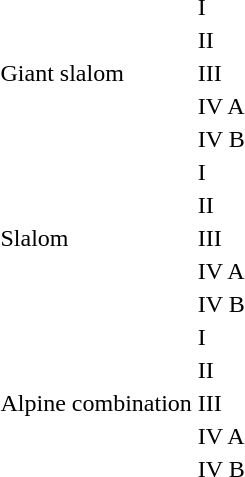<table>
<tr>
<td rowspan="5">Giant slalom</td>
<td>I<br></td>
<td></td>
<td></td>
<td></td>
</tr>
<tr>
<td>II<br></td>
<td></td>
<td></td>
<td></td>
</tr>
<tr>
<td>III<br></td>
<td></td>
<td></td>
<td></td>
</tr>
<tr>
<td>IV A<br></td>
<td></td>
<td></td>
<td></td>
</tr>
<tr>
<td>IV B<br></td>
<td></td>
<td></td>
<td></td>
</tr>
<tr>
<td rowspan="5">Slalom</td>
<td>I<br></td>
<td></td>
<td></td>
<td></td>
</tr>
<tr>
<td>II<br></td>
<td></td>
<td></td>
<td></td>
</tr>
<tr>
<td>III<br></td>
<td></td>
<td></td>
<td></td>
</tr>
<tr>
<td>IV A<br></td>
<td></td>
<td></td>
<td></td>
</tr>
<tr>
<td>IV B<br></td>
<td></td>
<td></td>
<td></td>
</tr>
<tr>
<td rowspan="5">Alpine combination</td>
<td>I<br></td>
<td></td>
<td></td>
<td></td>
</tr>
<tr>
<td>II<br></td>
<td></td>
<td></td>
<td></td>
</tr>
<tr>
<td>III<br></td>
<td></td>
<td></td>
<td></td>
</tr>
<tr>
<td>IV A<br></td>
<td></td>
<td></td>
<td></td>
</tr>
<tr>
<td>IV B<br></td>
<td></td>
<td></td>
<td></td>
</tr>
</table>
